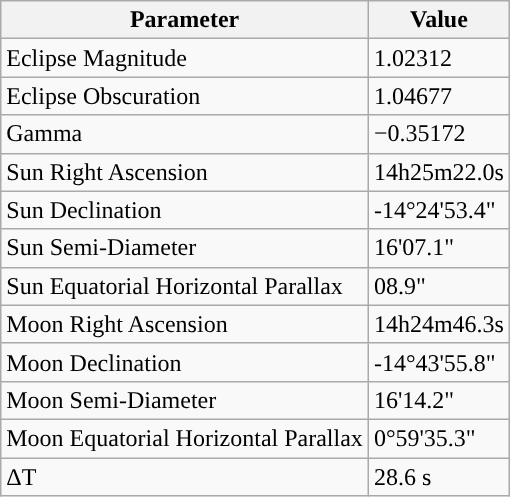<table class="wikitable">
<tr>
<th>Parameter</th>
<th>Value</th>
</tr>
<tr>
<td>Eclipse Magnitude</td>
<td>1.02312</td>
</tr>
<tr>
<td>Eclipse Obscuration</td>
<td>1.04677</td>
</tr>
<tr>
<td>Gamma</td>
<td>−0.35172</td>
</tr>
<tr>
<td>Sun Right Ascension</td>
<td>14h25m22.0s</td>
</tr>
<tr>
<td>Sun Declination</td>
<td>-14°24'53.4"</td>
</tr>
<tr>
<td>Sun Semi-Diameter</td>
<td>16'07.1"</td>
</tr>
<tr>
<td>Sun Equatorial Horizontal Parallax</td>
<td>08.9"</td>
</tr>
<tr>
<td>Moon Right Ascension</td>
<td>14h24m46.3s</td>
</tr>
<tr>
<td>Moon Declination</td>
<td>-14°43'55.8"</td>
</tr>
<tr>
<td>Moon Semi-Diameter</td>
<td>16'14.2"</td>
</tr>
<tr>
<td>Moon Equatorial Horizontal Parallax</td>
<td>0°59'35.3"</td>
</tr>
<tr>
<td>ΔT</td>
<td>28.6 s</td>
</tr>
</table>
